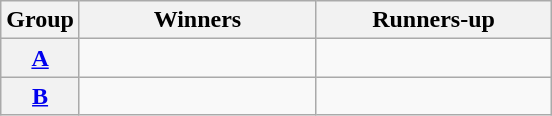<table class=wikitable>
<tr>
<th>Group</th>
<th width=150>Winners</th>
<th width=150>Runners-up</th>
</tr>
<tr>
<th><a href='#'>A</a></th>
<td></td>
<td></td>
</tr>
<tr>
<th><a href='#'>B</a></th>
<td></td>
<td></td>
</tr>
</table>
